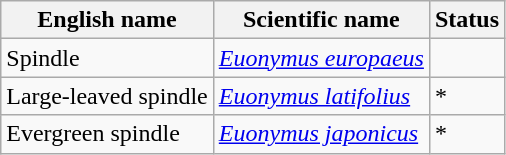<table class="wikitable" |>
<tr>
<th>English name</th>
<th>Scientific name</th>
<th>Status</th>
</tr>
<tr>
<td>Spindle</td>
<td><em><a href='#'>Euonymus europaeus</a></em></td>
<td></td>
</tr>
<tr>
<td>Large-leaved spindle</td>
<td><em><a href='#'>Euonymus latifolius</a></em></td>
<td>*</td>
</tr>
<tr>
<td>Evergreen spindle</td>
<td><em><a href='#'>Euonymus japonicus</a></em></td>
<td>*</td>
</tr>
</table>
